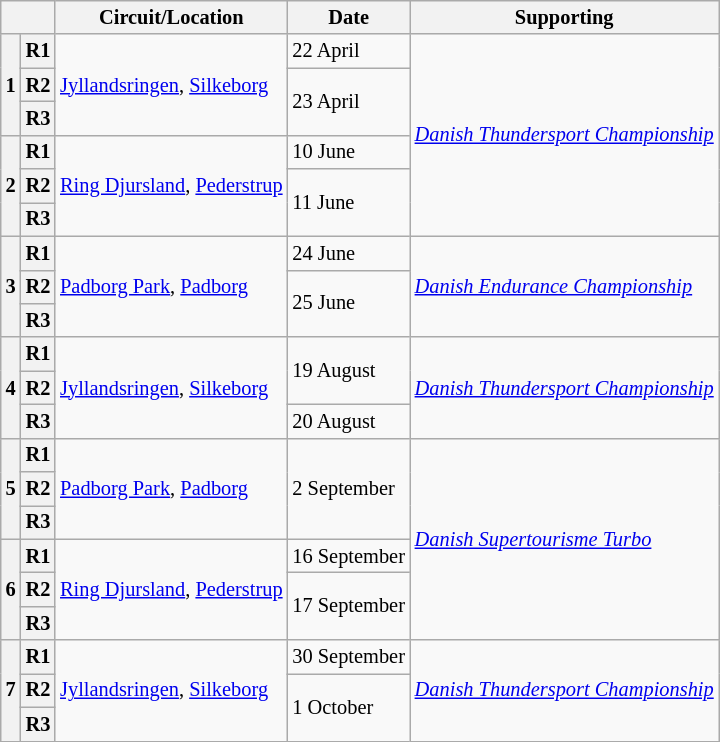<table class="wikitable" style="font-size: 85%">
<tr>
<th colspan=2></th>
<th>Circuit/Location</th>
<th>Date</th>
<th>Supporting</th>
</tr>
<tr>
<th rowspan=3>1</th>
<th>R1</th>
<td rowspan=3><a href='#'>Jyllandsringen</a>, <a href='#'>Silkeborg</a></td>
<td>22 April</td>
<td rowspan=6><em><a href='#'>Danish Thundersport Championship</a></em></td>
</tr>
<tr>
<th>R2</th>
<td rowspan=2>23 April</td>
</tr>
<tr>
<th>R3</th>
</tr>
<tr>
<th rowspan=3>2</th>
<th>R1</th>
<td rowspan=3><a href='#'>Ring Djursland</a>, <a href='#'>Pederstrup</a></td>
<td>10 June</td>
</tr>
<tr>
<th>R2</th>
<td rowspan=2>11 June</td>
</tr>
<tr>
<th>R3</th>
</tr>
<tr>
<th rowspan=3>3</th>
<th>R1</th>
<td rowspan=3><a href='#'>Padborg Park</a>, <a href='#'>Padborg</a></td>
<td>24 June</td>
<td rowspan=3><em><a href='#'>Danish Endurance Championship</a></em></td>
</tr>
<tr>
<th>R2</th>
<td rowspan=2>25 June</td>
</tr>
<tr>
<th>R3</th>
</tr>
<tr>
<th rowspan=3>4</th>
<th>R1</th>
<td rowspan=3><a href='#'>Jyllandsringen</a>, <a href='#'>Silkeborg</a></td>
<td rowspan=2>19 August</td>
<td rowspan=3><em><a href='#'>Danish Thundersport Championship</a></em></td>
</tr>
<tr>
<th>R2</th>
</tr>
<tr>
<th>R3</th>
<td>20 August</td>
</tr>
<tr>
<th rowspan=3>5</th>
<th>R1</th>
<td rowspan=3><a href='#'>Padborg Park</a>, <a href='#'>Padborg</a></td>
<td rowspan=3>2 September</td>
<td rowspan=6><em><a href='#'>Danish Supertourisme Turbo</a></em></td>
</tr>
<tr>
<th>R2</th>
</tr>
<tr>
<th>R3</th>
</tr>
<tr>
<th rowspan=3>6</th>
<th>R1</th>
<td rowspan=3><a href='#'>Ring Djursland</a>, <a href='#'>Pederstrup</a></td>
<td>16 September</td>
</tr>
<tr>
<th>R2</th>
<td rowspan=2>17 September</td>
</tr>
<tr>
<th>R3</th>
</tr>
<tr>
<th rowspan=3>7</th>
<th>R1</th>
<td rowspan=3><a href='#'>Jyllandsringen</a>, <a href='#'>Silkeborg</a></td>
<td>30 September</td>
<td rowspan=3><em><a href='#'>Danish Thundersport Championship</a></em></td>
</tr>
<tr>
<th>R2</th>
<td rowspan=2>1 October</td>
</tr>
<tr>
<th>R3</th>
</tr>
</table>
